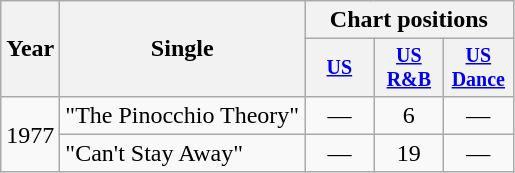<table class="wikitable" style="text-align:center;">
<tr>
<th rowspan="2">Year</th>
<th rowspan="2">Single</th>
<th colspan="3">Chart positions</th>
</tr>
<tr style="font-size:smaller;">
<th style="width:40px;"><a href='#'>US</a></th>
<th style="width:40px;"><a href='#'>US<br>R&B</a></th>
<th style="width:40px;"><a href='#'>US<br>Dance</a></th>
</tr>
<tr>
<td rowspan="2">1977</td>
<td style="text-align:left;">"The Pinocchio Theory"</td>
<td>—</td>
<td>6</td>
<td>—</td>
</tr>
<tr>
<td style="text-align:left;">"Can't Stay Away"</td>
<td>—</td>
<td>19</td>
<td>—</td>
</tr>
</table>
